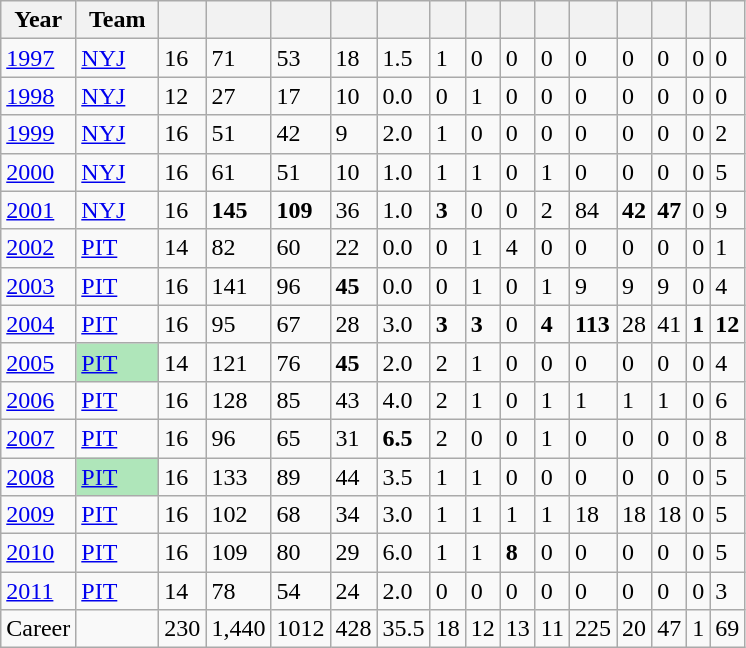<table class="wikitable sortable">
<tr>
<th>Year</th>
<th>Team</th>
<th></th>
<th></th>
<th></th>
<th></th>
<th></th>
<th></th>
<th></th>
<th></th>
<th></th>
<th></th>
<th></th>
<th></th>
<th></th>
<th></th>
</tr>
<tr>
<td><a href='#'>1997</a></td>
<td><a href='#'>NYJ</a></td>
<td>16</td>
<td>71</td>
<td>53</td>
<td>18</td>
<td>1.5</td>
<td>1</td>
<td>0</td>
<td>0</td>
<td>0</td>
<td>0</td>
<td>0</td>
<td>0</td>
<td>0</td>
<td>0</td>
</tr>
<tr>
<td><a href='#'>1998</a></td>
<td><a href='#'>NYJ</a></td>
<td>12</td>
<td>27</td>
<td>17</td>
<td>10</td>
<td>0.0</td>
<td>0</td>
<td>1</td>
<td>0</td>
<td>0</td>
<td>0</td>
<td>0</td>
<td>0</td>
<td>0</td>
<td>0</td>
</tr>
<tr>
<td><a href='#'>1999</a></td>
<td><a href='#'>NYJ</a></td>
<td>16</td>
<td>51</td>
<td>42</td>
<td>9</td>
<td>2.0</td>
<td>1</td>
<td>0</td>
<td>0</td>
<td>0</td>
<td>0</td>
<td>0</td>
<td>0</td>
<td>0</td>
<td>2</td>
</tr>
<tr>
<td><a href='#'>2000</a></td>
<td><a href='#'>NYJ</a></td>
<td>16</td>
<td>61</td>
<td>51</td>
<td>10</td>
<td>1.0</td>
<td>1</td>
<td>1</td>
<td>0</td>
<td>1</td>
<td>0</td>
<td>0</td>
<td>0</td>
<td>0</td>
<td>5</td>
</tr>
<tr>
<td><a href='#'>2001</a></td>
<td><a href='#'>NYJ</a></td>
<td>16</td>
<td><strong>145</strong></td>
<td><strong>109</strong></td>
<td>36</td>
<td>1.0</td>
<td><strong>3</strong></td>
<td>0</td>
<td>0</td>
<td>2</td>
<td>84</td>
<td><strong>42</strong></td>
<td><strong>47</strong></td>
<td>0</td>
<td>9</td>
</tr>
<tr>
<td><a href='#'>2002</a></td>
<td><a href='#'>PIT</a></td>
<td>14</td>
<td>82</td>
<td>60</td>
<td>22</td>
<td>0.0</td>
<td>0</td>
<td>1</td>
<td>4</td>
<td>0</td>
<td>0</td>
<td>0</td>
<td>0</td>
<td>0</td>
<td>1</td>
</tr>
<tr>
<td><a href='#'>2003</a></td>
<td><a href='#'>PIT</a></td>
<td>16</td>
<td>141</td>
<td>96</td>
<td><strong>45</strong></td>
<td>0.0</td>
<td>0</td>
<td>1</td>
<td>0</td>
<td>1</td>
<td>9</td>
<td>9</td>
<td>9</td>
<td>0</td>
<td>4</td>
</tr>
<tr>
<td><a href='#'>2004</a></td>
<td><a href='#'>PIT</a></td>
<td>16</td>
<td>95</td>
<td>67</td>
<td>28</td>
<td>3.0</td>
<td><strong>3</strong></td>
<td><strong>3</strong></td>
<td>0</td>
<td><strong>4</strong></td>
<td><strong>113</strong></td>
<td>28</td>
<td>41</td>
<td><strong>1</strong></td>
<td><strong>12</strong></td>
</tr>
<tr>
<td><a href='#'>2005</a></td>
<td style="background:#afe6ba; width:3em;"><a href='#'>PIT</a></td>
<td>14</td>
<td>121</td>
<td>76</td>
<td><strong>45</strong></td>
<td>2.0</td>
<td>2</td>
<td>1</td>
<td>0</td>
<td>0</td>
<td>0</td>
<td>0</td>
<td>0</td>
<td>0</td>
<td>4</td>
</tr>
<tr>
<td><a href='#'>2006</a></td>
<td><a href='#'>PIT</a></td>
<td>16</td>
<td>128</td>
<td>85</td>
<td>43</td>
<td>4.0</td>
<td>2</td>
<td>1</td>
<td>0</td>
<td>1</td>
<td>1</td>
<td>1</td>
<td>1</td>
<td>0</td>
<td>6</td>
</tr>
<tr>
<td><a href='#'>2007</a></td>
<td><a href='#'>PIT</a></td>
<td>16</td>
<td>96</td>
<td>65</td>
<td>31</td>
<td><strong>6.5</strong></td>
<td>2</td>
<td>0</td>
<td>0</td>
<td>1</td>
<td>0</td>
<td>0</td>
<td>0</td>
<td>0</td>
<td>8</td>
</tr>
<tr>
<td><a href='#'>2008</a></td>
<td style="background:#afe6ba; width:3em;"><a href='#'>PIT</a></td>
<td>16</td>
<td>133</td>
<td>89</td>
<td>44</td>
<td>3.5</td>
<td>1</td>
<td>1</td>
<td>0</td>
<td>0</td>
<td>0</td>
<td>0</td>
<td>0</td>
<td>0</td>
<td>5</td>
</tr>
<tr>
<td><a href='#'>2009</a></td>
<td><a href='#'>PIT</a></td>
<td>16</td>
<td>102</td>
<td>68</td>
<td>34</td>
<td>3.0</td>
<td>1</td>
<td>1</td>
<td>1</td>
<td>1</td>
<td>18</td>
<td>18</td>
<td>18</td>
<td>0</td>
<td>5</td>
</tr>
<tr>
<td><a href='#'>2010</a></td>
<td><a href='#'>PIT</a></td>
<td>16</td>
<td>109</td>
<td>80</td>
<td>29</td>
<td>6.0</td>
<td>1</td>
<td>1</td>
<td><strong>8</strong></td>
<td>0</td>
<td>0</td>
<td>0</td>
<td>0</td>
<td>0</td>
<td>5</td>
</tr>
<tr>
<td><a href='#'>2011</a></td>
<td><a href='#'>PIT</a></td>
<td>14</td>
<td>78</td>
<td>54</td>
<td>24</td>
<td>2.0</td>
<td>0</td>
<td>0</td>
<td>0</td>
<td>0</td>
<td>0</td>
<td>0</td>
<td>0</td>
<td>0</td>
<td>3</td>
</tr>
<tr class="sortbottom">
<td>Career</td>
<td></td>
<td>230</td>
<td>1,440</td>
<td>1012</td>
<td>428</td>
<td>35.5</td>
<td>18</td>
<td>12</td>
<td>13</td>
<td>11</td>
<td>225</td>
<td>20</td>
<td>47</td>
<td>1</td>
<td>69</td>
</tr>
</table>
